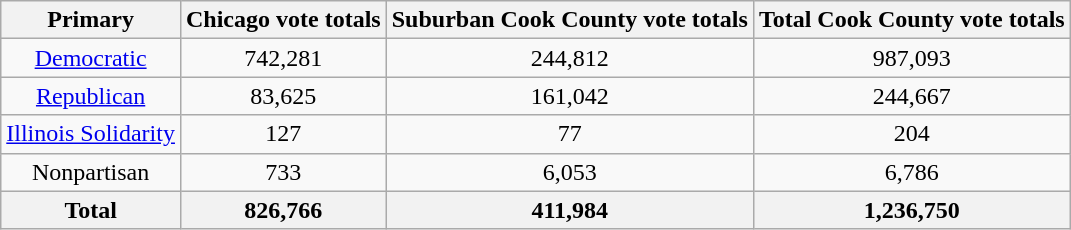<table class="wikitable" style="text-align: center">
<tr>
<th>Primary</th>
<th>Chicago vote totals</th>
<th>Suburban Cook County vote totals</th>
<th>Total Cook County vote totals</th>
</tr>
<tr>
<td><a href='#'>Democratic</a></td>
<td>742,281</td>
<td>244,812</td>
<td>987,093</td>
</tr>
<tr>
<td><a href='#'>Republican</a></td>
<td>83,625</td>
<td>161,042</td>
<td>244,667</td>
</tr>
<tr>
<td><a href='#'>Illinois Solidarity</a></td>
<td>127</td>
<td>77</td>
<td>204</td>
</tr>
<tr>
<td>Nonpartisan</td>
<td>733</td>
<td>6,053</td>
<td>6,786</td>
</tr>
<tr>
<th>Total</th>
<th>826,766</th>
<th>411,984</th>
<th>1,236,750</th>
</tr>
</table>
